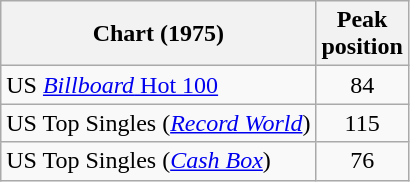<table class="wikitable">
<tr>
<th>Chart (1975)</th>
<th>Peak<br>position</th>
</tr>
<tr>
<td>US <a href='#'><em>Billboard</em> Hot 100</a></td>
<td align=center>84</td>
</tr>
<tr>
<td>US Top Singles (<em><a href='#'>Record World</a></em>)</td>
<td align=center>115</td>
</tr>
<tr>
<td>US Top Singles (<em><a href='#'>Cash Box</a></em>)</td>
<td align=center>76</td>
</tr>
</table>
